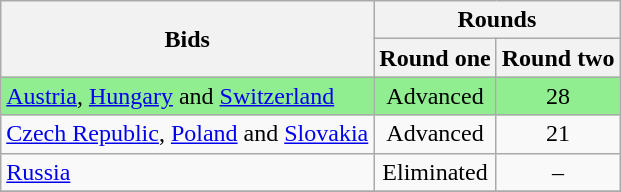<table class="wikitable" style="text-align: center;">
<tr>
<th rowspan=2>Bids</th>
<th colspan=2>Rounds</th>
</tr>
<tr>
<th>Round one</th>
<th>Round two</th>
</tr>
<tr style="background:#90ee90;">
<td style="text-align:left;"> <a href='#'>Austria</a>,  <a href='#'>Hungary</a> and  <a href='#'>Switzerland</a></td>
<td>Advanced</td>
<td>28</td>
</tr>
<tr>
<td style="text-align:left;"> <a href='#'>Czech Republic</a>,  <a href='#'>Poland</a> and  <a href='#'>Slovakia</a></td>
<td>Advanced</td>
<td>21</td>
</tr>
<tr>
<td style="text-align:left;"> <a href='#'>Russia</a></td>
<td>Eliminated</td>
<td style=>–</td>
</tr>
<tr>
</tr>
</table>
